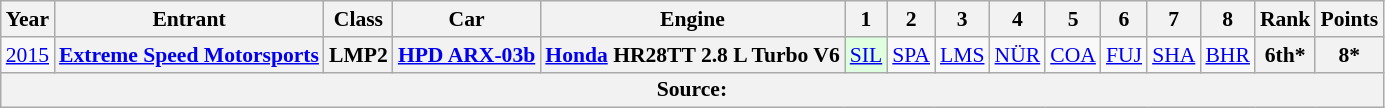<table class="wikitable" style="text-align:center; font-size:90%">
<tr>
<th>Year</th>
<th>Entrant</th>
<th>Class</th>
<th>Car</th>
<th>Engine</th>
<th>1</th>
<th>2</th>
<th>3</th>
<th>4</th>
<th>5</th>
<th>6</th>
<th>7</th>
<th>8</th>
<th>Rank</th>
<th>Points</th>
</tr>
<tr>
<td><a href='#'>2015</a></td>
<th><a href='#'>Extreme Speed Motorsports</a></th>
<th>LMP2</th>
<th><a href='#'>HPD ARX-03b</a></th>
<th><a href='#'>Honda</a> HR28TT 2.8 L Turbo V6</th>
<td style="background:#DFFFDF;"><a href='#'>SIL</a><br></td>
<td><a href='#'>SPA</a></td>
<td><a href='#'>LMS</a></td>
<td><a href='#'>NÜR</a></td>
<td><a href='#'>COA</a></td>
<td><a href='#'>FUJ</a></td>
<td><a href='#'>SHA</a></td>
<td><a href='#'>BHR</a></td>
<th>6th*</th>
<th>8*</th>
</tr>
<tr>
<th colspan="15">Source:</th>
</tr>
</table>
